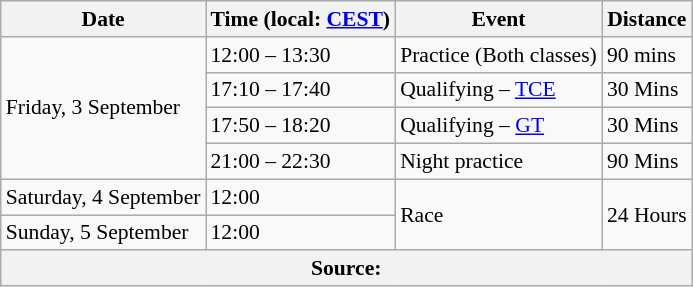<table class="wikitable" style="font-size: 90%;">
<tr>
<th>Date</th>
<th>Time (local: <a href='#'>CEST</a>)</th>
<th>Event</th>
<th>Distance</th>
</tr>
<tr>
<td rowspan=4>Friday, 3 September</td>
<td>12:00 – 13:30</td>
<td>Practice (Both classes)</td>
<td>90 mins</td>
</tr>
<tr>
<td>17:10 – 17:40</td>
<td>Qualifying – <a href='#'>TCE</a></td>
<td>30 Mins</td>
</tr>
<tr>
<td>17:50 – 18:20</td>
<td>Qualifying – <a href='#'>GT</a></td>
<td>30 Mins</td>
</tr>
<tr>
<td>21:00 – 22:30</td>
<td>Night practice</td>
<td>90 Mins</td>
</tr>
<tr>
<td>Saturday, 4 September</td>
<td>12:00</td>
<td rowspan=2>Race</td>
<td rowspan=2>24 Hours</td>
</tr>
<tr>
<td>Sunday, 5 September</td>
<td>12:00</td>
</tr>
<tr>
<th colspan=4>Source:</th>
</tr>
</table>
